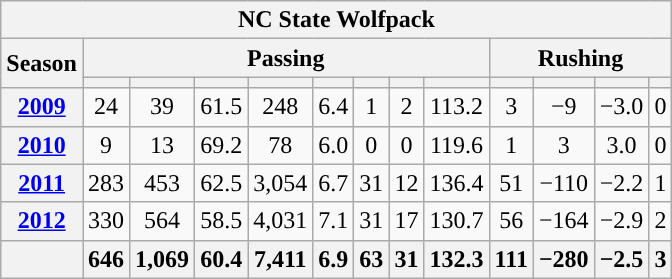<table class="wikitable" style="text-align:center;">
<tr>
<th colspan="15">NC State Wolfpack</th>
</tr>
<tr>
<th rowspan="2">Season</th>
<th colspan="8">Passing</th>
<th colspan="4">Rushing</th>
</tr>
<tr>
<th></th>
<th></th>
<th></th>
<th></th>
<th></th>
<th></th>
<th></th>
<th></th>
<th></th>
<th></th>
<th></th>
<th></th>
</tr>
<tr>
<th><a href='#'>2009</a></th>
<td>24</td>
<td>39</td>
<td>61.5</td>
<td>248</td>
<td>6.4</td>
<td>1</td>
<td>2</td>
<td>113.2</td>
<td>3</td>
<td>−9</td>
<td>−3.0</td>
<td>0</td>
</tr>
<tr>
<th><a href='#'>2010</a></th>
<td>9</td>
<td>13</td>
<td>69.2</td>
<td>78</td>
<td>6.0</td>
<td>0</td>
<td>0</td>
<td>119.6</td>
<td>1</td>
<td>3</td>
<td>3.0</td>
<td>0</td>
</tr>
<tr>
<th><a href='#'>2011</a></th>
<td>283</td>
<td>453</td>
<td>62.5</td>
<td>3,054</td>
<td>6.7</td>
<td>31</td>
<td>12</td>
<td>136.4</td>
<td>51</td>
<td>−110</td>
<td>−2.2</td>
<td>1</td>
</tr>
<tr>
<th><a href='#'>2012</a></th>
<td>330</td>
<td>564</td>
<td>58.5</td>
<td>4,031</td>
<td>7.1</td>
<td>31</td>
<td>17</td>
<td>130.7</td>
<td>56</td>
<td>−164</td>
<td>−2.9</td>
<td>2</td>
</tr>
<tr>
<th></th>
<th>646</th>
<th>1,069</th>
<th>60.4</th>
<th>7,411</th>
<th>6.9</th>
<th>63</th>
<th>31</th>
<th>132.3</th>
<th>111</th>
<th>−280</th>
<th>−2.5</th>
<th>3</th>
</tr>
</table>
